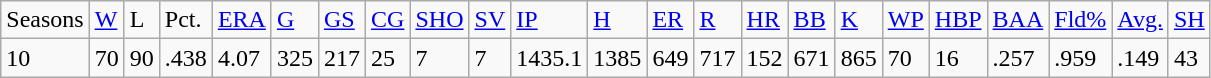<table class="wikitable">
<tr>
<td>Seasons</td>
<td><a href='#'>W</a></td>
<td>L</td>
<td>Pct.</td>
<td><a href='#'>ERA</a></td>
<td><a href='#'>G</a></td>
<td><a href='#'>GS</a></td>
<td><a href='#'>CG</a></td>
<td><a href='#'>SHO</a></td>
<td><a href='#'>SV</a></td>
<td><a href='#'>IP</a></td>
<td><a href='#'>H</a></td>
<td><a href='#'>ER</a></td>
<td><a href='#'>R</a></td>
<td><a href='#'>HR</a></td>
<td><a href='#'>BB</a></td>
<td><a href='#'>K</a></td>
<td><a href='#'>WP</a></td>
<td><a href='#'>HBP</a></td>
<td><a href='#'>BAA</a></td>
<td><a href='#'>Fld%</a></td>
<td><a href='#'>Avg.</a></td>
<td><a href='#'>SH</a></td>
</tr>
<tr>
<td>10</td>
<td>70</td>
<td>90</td>
<td>.438</td>
<td>4.07</td>
<td>325</td>
<td>217</td>
<td>25</td>
<td>7</td>
<td>7</td>
<td>1435.1</td>
<td>1385</td>
<td>649</td>
<td>717</td>
<td>152</td>
<td>671</td>
<td>865</td>
<td>70</td>
<td>16</td>
<td>.257</td>
<td>.959</td>
<td>.149</td>
<td>43</td>
</tr>
</table>
